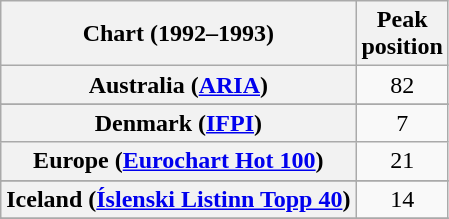<table class="wikitable sortable plainrowheaders" style="text-align:center">
<tr>
<th scope="col">Chart (1992–1993)</th>
<th scope="col">Peak<br>position</th>
</tr>
<tr>
<th scope="row">Australia (<a href='#'>ARIA</a>)</th>
<td>82</td>
</tr>
<tr>
</tr>
<tr>
</tr>
<tr>
<th scope="row">Denmark (<a href='#'>IFPI</a>)</th>
<td>7</td>
</tr>
<tr>
<th scope="row">Europe (<a href='#'>Eurochart Hot 100</a>)</th>
<td>21</td>
</tr>
<tr>
</tr>
<tr>
<th scope="row">Iceland (<a href='#'>Íslenski Listinn Topp 40</a>)</th>
<td>14</td>
</tr>
<tr>
</tr>
<tr>
</tr>
<tr>
</tr>
<tr>
</tr>
<tr>
</tr>
<tr>
</tr>
<tr>
</tr>
</table>
